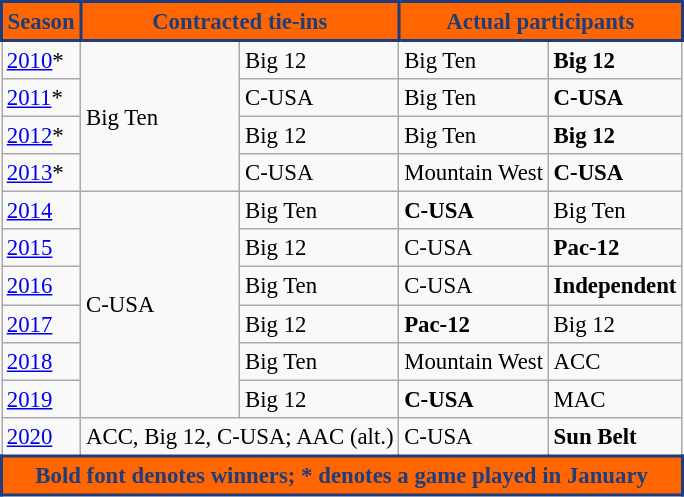<table class="wikitable mw-collapsible mw-collapsed" style="font-size: 95%;">
<tr>
<th style="background:#FF6600; color:#1F3D7C; border: 2px solid #1F3D7C;">Season</th>
<th style="background:#FF6600; color:#1F3D7C; border: 2px solid #1F3D7C;" colspan="2">Contracted tie-ins</th>
<th style="background:#FF6600; color:#1F3D7C; border: 2px solid #1F3D7C;" colspan="2">Actual participants</th>
</tr>
<tr>
<td><a href='#'>2010</a>*</td>
<td rowspan="4">Big Ten</td>
<td>Big 12</td>
<td>Big Ten</td>
<td><strong>Big 12</strong></td>
</tr>
<tr>
<td><a href='#'>2011</a>*</td>
<td>C-USA</td>
<td>Big Ten</td>
<td><strong>C-USA</strong></td>
</tr>
<tr>
<td><a href='#'>2012</a>*</td>
<td>Big 12</td>
<td>Big Ten</td>
<td><strong>Big 12</strong></td>
</tr>
<tr>
<td><a href='#'>2013</a>*</td>
<td>C-USA</td>
<td>Mountain West</td>
<td><strong>C-USA</strong></td>
</tr>
<tr>
<td><a href='#'>2014</a></td>
<td rowspan="6">C-USA</td>
<td>Big Ten</td>
<td><strong>C-USA</strong></td>
<td>Big Ten</td>
</tr>
<tr>
<td><a href='#'>2015</a></td>
<td>Big 12</td>
<td>C-USA</td>
<td><strong>Pac-12</strong></td>
</tr>
<tr>
<td><a href='#'>2016</a></td>
<td>Big Ten</td>
<td>C-USA</td>
<td><strong>Independent</strong></td>
</tr>
<tr>
<td><a href='#'>2017</a></td>
<td>Big 12</td>
<td><strong>Pac-12</strong></td>
<td>Big 12</td>
</tr>
<tr>
<td><a href='#'>2018</a></td>
<td>Big Ten</td>
<td>Mountain West</td>
<td>ACC</td>
</tr>
<tr>
<td><a href='#'>2019</a></td>
<td>Big 12</td>
<td><strong>C-USA</strong></td>
<td>MAC</td>
</tr>
<tr>
<td><a href='#'>2020</a></td>
<td colspan=2>ACC, Big 12, C-USA; AAC (alt.)</td>
<td>C-USA</td>
<td><strong>Sun Belt</strong></td>
</tr>
<tr>
<th style="background:#FF6600; color:#1F3D7C; border: 2px solid #1F3D7C;" colspan=5>Bold font denotes winners; * denotes a game played in January</th>
</tr>
</table>
